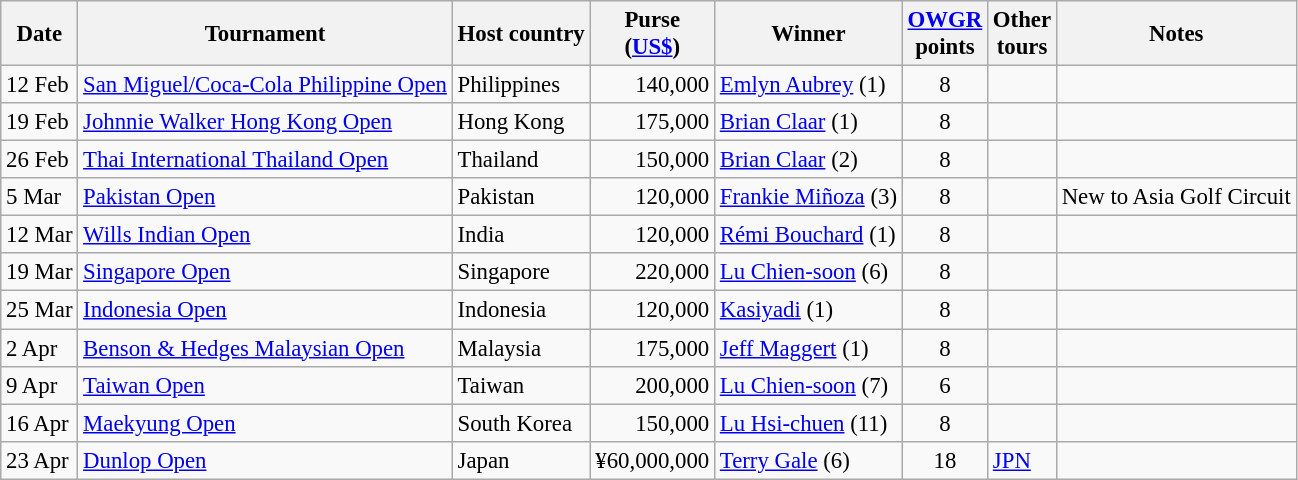<table class="wikitable" style="font-size:95%">
<tr>
<th>Date</th>
<th>Tournament</th>
<th>Host country</th>
<th>Purse<br>(<a href='#'>US$</a>)</th>
<th>Winner</th>
<th><a href='#'>OWGR</a><br>points</th>
<th>Other<br>tours</th>
<th>Notes</th>
</tr>
<tr>
<td>12 Feb</td>
<td><a href='#'>San Miguel/Coca-Cola Philippine Open</a></td>
<td>Philippines</td>
<td align=right>140,000</td>
<td> <a href='#'>Emlyn Aubrey</a> (1)</td>
<td align=center>8</td>
<td></td>
<td></td>
</tr>
<tr>
<td>19 Feb</td>
<td><a href='#'>Johnnie Walker Hong Kong Open</a></td>
<td>Hong Kong</td>
<td align=right>175,000</td>
<td> <a href='#'>Brian Claar</a> (1)</td>
<td align=center>8</td>
<td></td>
<td></td>
</tr>
<tr>
<td>26 Feb</td>
<td><a href='#'>Thai International Thailand Open</a></td>
<td>Thailand</td>
<td align=right>150,000</td>
<td> <a href='#'>Brian Claar</a> (2)</td>
<td align=center>8</td>
<td></td>
<td></td>
</tr>
<tr>
<td>5 Mar</td>
<td><a href='#'>Pakistan Open</a></td>
<td>Pakistan</td>
<td align=right>120,000</td>
<td> <a href='#'>Frankie Miñoza</a> (3)</td>
<td align=center>8</td>
<td></td>
<td>New to Asia Golf Circuit</td>
</tr>
<tr>
<td>12 Mar</td>
<td><a href='#'>Wills Indian Open</a></td>
<td>India</td>
<td align=right>120,000</td>
<td> <a href='#'>Rémi Bouchard</a> (1)</td>
<td align=center>8</td>
<td></td>
<td></td>
</tr>
<tr>
<td>19 Mar</td>
<td><a href='#'>Singapore Open</a></td>
<td>Singapore</td>
<td align=right>220,000</td>
<td> <a href='#'>Lu Chien-soon</a> (6)</td>
<td align=center>8</td>
<td></td>
<td></td>
</tr>
<tr>
<td>25 Mar</td>
<td><a href='#'>Indonesia Open</a></td>
<td>Indonesia</td>
<td align=right>120,000</td>
<td> <a href='#'>Kasiyadi</a> (1)</td>
<td align=center>8</td>
<td></td>
<td></td>
</tr>
<tr>
<td>2 Apr</td>
<td><a href='#'>Benson & Hedges Malaysian Open</a></td>
<td>Malaysia</td>
<td align=right>175,000</td>
<td> <a href='#'>Jeff Maggert</a> (1)</td>
<td align=center>8</td>
<td></td>
<td></td>
</tr>
<tr>
<td>9 Apr</td>
<td><a href='#'>Taiwan Open</a></td>
<td>Taiwan</td>
<td align=right>200,000</td>
<td> <a href='#'>Lu Chien-soon</a> (7)</td>
<td align=center>6</td>
<td></td>
<td></td>
</tr>
<tr>
<td>16 Apr</td>
<td><a href='#'>Maekyung Open</a></td>
<td>South Korea</td>
<td align=right>150,000</td>
<td> <a href='#'>Lu Hsi-chuen</a> (11)</td>
<td align=center>8</td>
<td></td>
<td></td>
</tr>
<tr>
<td>23 Apr</td>
<td><a href='#'>Dunlop Open</a></td>
<td>Japan</td>
<td align=right>¥60,000,000</td>
<td> <a href='#'>Terry Gale</a> (6)</td>
<td align=center>18</td>
<td><a href='#'>JPN</a></td>
<td></td>
</tr>
</table>
